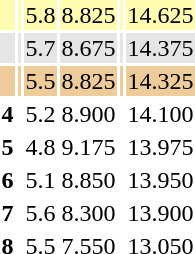<table>
<tr style="background:#fffcaf;">
<td></td>
<td align=left></td>
<td>5.8</td>
<td>8.825</td>
<td></td>
<td>14.625</td>
</tr>
<tr style="background:#e5e5e5;">
<td></td>
<td align=left></td>
<td>5.7</td>
<td>8.675</td>
<td></td>
<td>14.375</td>
</tr>
<tr style="background:#ec9;">
<td></td>
<td align=left></td>
<td>5.5</td>
<td>8.825</td>
<td></td>
<td>14.325</td>
</tr>
<tr>
<th><strong>4</strong></th>
<td align=left></td>
<td>5.2</td>
<td>8.900</td>
<td></td>
<td>14.100</td>
</tr>
<tr>
<th><strong>5</strong></th>
<td align=left></td>
<td>4.8</td>
<td>9.175</td>
<td></td>
<td>13.975</td>
</tr>
<tr>
<th><strong>6</strong></th>
<td align=left></td>
<td>5.1</td>
<td>8.850</td>
<td></td>
<td>13.950</td>
</tr>
<tr>
<th><strong>7</strong></th>
<td align=left></td>
<td>5.6</td>
<td>8.300</td>
<td></td>
<td>13.900</td>
</tr>
<tr>
<th><strong>8</strong></th>
<td align=left></td>
<td>5.5</td>
<td>7.550</td>
<td></td>
<td>13.050</td>
</tr>
</table>
